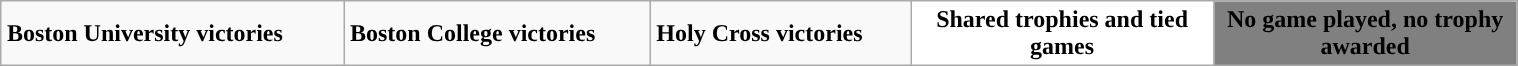<table class="wikitable" style="margin: 1em auto 1em auto" width="80%">
<tr>
<td><strong>Boston University victories</strong></td>
<td><strong>Boston College victories</strong></td>
<td><strong>Holy Cross victories</strong></td>
<td style="background: white; color: black; text-align:center;" width="20%"><strong>Shared trophies and tied games</strong></td>
<td style="background: grey; color: black; text-align:center;" width="20%"><strong>No game played, no trophy awarded</strong></td>
</tr>
</table>
